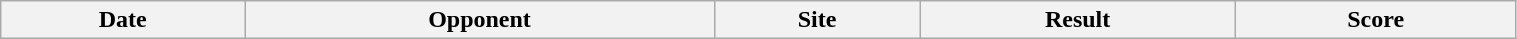<table class="wikitable" width="80%">
<tr align="center">
<th>Date</th>
<th>Opponent</th>
<th>Site</th>
<th>Result</th>
<th>Score</th>
</tr>
</table>
